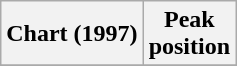<table class="wikitable sortable">
<tr>
<th scope="col">Chart (1997)</th>
<th scope="col">Peak<br>position</th>
</tr>
<tr>
</tr>
</table>
